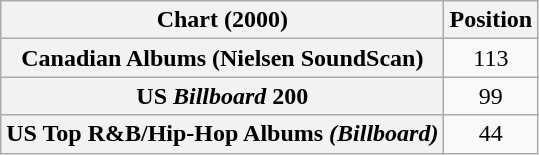<table class="wikitable sortable plainrowheaders" style="text-align:center">
<tr>
<th scope="col">Chart (2000)</th>
<th scope="col">Position</th>
</tr>
<tr>
<th scope="row">Canadian Albums (Nielsen SoundScan)</th>
<td>113</td>
</tr>
<tr>
<th scope="row">US <em>Billboard</em> 200</th>
<td>99</td>
</tr>
<tr>
<th scope="row">US Top R&B/Hip-Hop Albums <em>(Billboard)</em></th>
<td align="center">44</td>
</tr>
</table>
